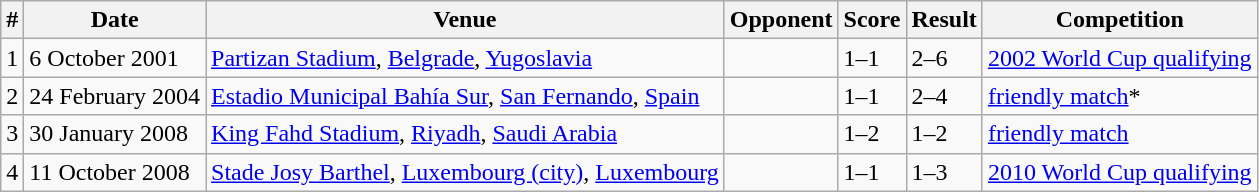<table class="wikitable sortable">
<tr>
<th>#</th>
<th>Date</th>
<th>Venue</th>
<th>Opponent</th>
<th>Score</th>
<th>Result</th>
<th>Competition</th>
</tr>
<tr>
<td>1</td>
<td>6 October 2001</td>
<td><a href='#'>Partizan Stadium</a>, <a href='#'>Belgrade</a>, <a href='#'>Yugoslavia</a></td>
<td></td>
<td>1–1</td>
<td>2–6</td>
<td><a href='#'>2002 World Cup qualifying</a></td>
</tr>
<tr>
<td>2</td>
<td>24 February 2004</td>
<td><a href='#'>Estadio Municipal Bahía Sur</a>, <a href='#'>San Fernando</a>, <a href='#'>Spain</a></td>
<td></td>
<td>1–1</td>
<td>2–4</td>
<td><a href='#'>friendly match</a>*</td>
</tr>
<tr>
<td>3</td>
<td>30 January 2008</td>
<td><a href='#'>King Fahd Stadium</a>, <a href='#'>Riyadh</a>, <a href='#'>Saudi Arabia</a></td>
<td></td>
<td>1–2</td>
<td>1–2</td>
<td><a href='#'>friendly match</a></td>
</tr>
<tr>
<td>4</td>
<td>11 October 2008</td>
<td><a href='#'>Stade Josy Barthel</a>, <a href='#'>Luxembourg (city)</a>, <a href='#'>Luxembourg</a></td>
<td></td>
<td>1–1</td>
<td>1–3</td>
<td><a href='#'>2010 World Cup qualifying</a></td>
</tr>
</table>
